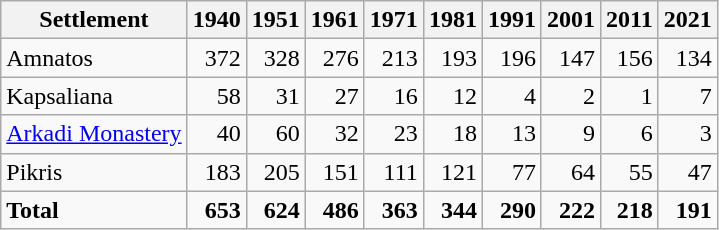<table class="wikitable sortable">
<tr class="hintergrundfarbe5">
<th>Settlement</th>
<th>1940</th>
<th>1951</th>
<th>1961</th>
<th>1971</th>
<th>1981</th>
<th>1991</th>
<th>2001</th>
<th>2011</th>
<th>2021</th>
</tr>
<tr>
<td>Amnatos</td>
<td style="text-align:right">372</td>
<td style="text-align:right">328</td>
<td style="text-align:right">276</td>
<td style="text-align:right">213</td>
<td style="text-align:right">193</td>
<td style="text-align:right">196</td>
<td style="text-align:right">147</td>
<td style="text-align:right">156</td>
<td style="text-align:right">134</td>
</tr>
<tr>
<td>Kapsaliana</td>
<td style="text-align:right">58</td>
<td style="text-align:right">31</td>
<td style="text-align:right">27</td>
<td style="text-align:right">16</td>
<td style="text-align:right">12</td>
<td style="text-align:right">4</td>
<td style="text-align:right">2</td>
<td style="text-align:right">1</td>
<td style="text-align:right">7</td>
</tr>
<tr>
<td><a href='#'>Arkadi Monastery</a></td>
<td style="text-align:right">40</td>
<td style="text-align:right">60</td>
<td style="text-align:right">32</td>
<td style="text-align:right">23</td>
<td style="text-align:right">18</td>
<td style="text-align:right">13</td>
<td style="text-align:right">9</td>
<td style="text-align:right">6</td>
<td style="text-align:right">3</td>
</tr>
<tr>
<td>Pikris</td>
<td style="text-align:right">183</td>
<td style="text-align:right">205</td>
<td style="text-align:right">151</td>
<td style="text-align:right">111</td>
<td style="text-align:right">121</td>
<td style="text-align:right">77</td>
<td style="text-align:right">64</td>
<td style="text-align:right">55</td>
<td style="text-align:right">47</td>
</tr>
<tr class="sortbottom hintergrundfarbe5">
<td><strong>Total</strong></td>
<td style="text-align:right"><strong>653</strong></td>
<td style="text-align:right"><strong>624</strong></td>
<td style="text-align:right"><strong>486</strong></td>
<td style="text-align:right"><strong>363</strong></td>
<td style="text-align:right"><strong>344</strong></td>
<td style="text-align:right"><strong>290</strong></td>
<td style="text-align:right"><strong>222</strong></td>
<td style="text-align:right"><strong>218</strong></td>
<td style="text-align:right"><strong>191</strong></td>
</tr>
</table>
